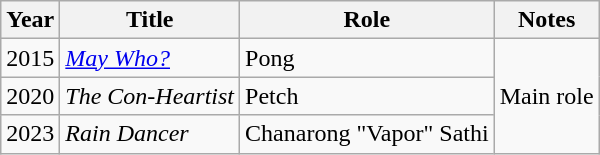<table class="wikitable">
<tr>
<th>Year</th>
<th>Title</th>
<th>Role</th>
<th>Notes</th>
</tr>
<tr>
<td>2015</td>
<td><em><a href='#'>May Who?</a></em></td>
<td>Pong</td>
<td rowspan="3">Main role</td>
</tr>
<tr>
<td>2020</td>
<td><em>The Con-Heartist</em></td>
<td>Petch</td>
</tr>
<tr>
<td>2023</td>
<td><em>Rain Dancer</em></td>
<td>Chanarong "Vapor" Sathi</td>
</tr>
</table>
